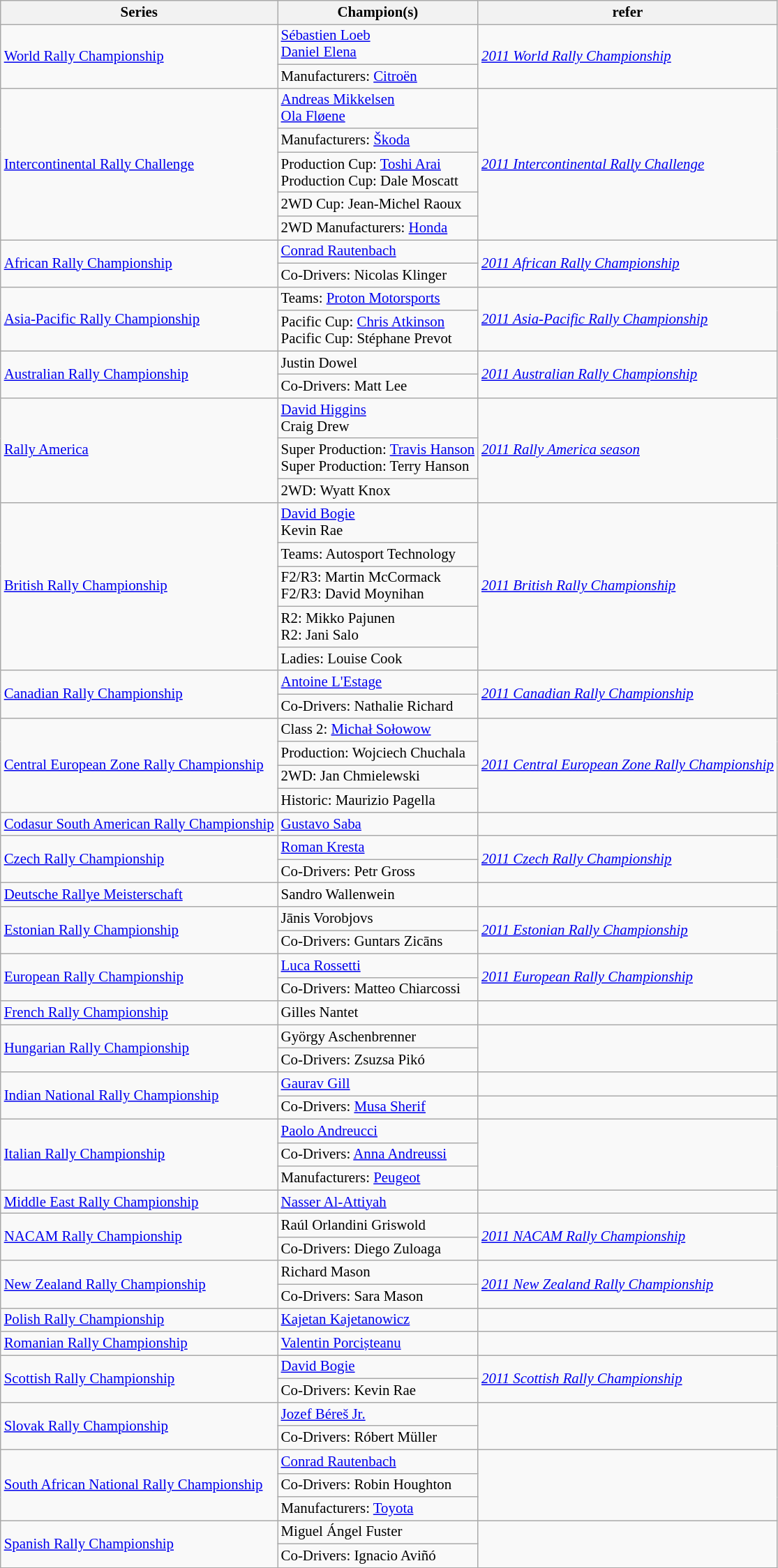<table class="wikitable" style="font-size: 87%;">
<tr>
<th>Series</th>
<th>Champion(s)</th>
<th>refer</th>
</tr>
<tr>
<td rowspan=2><a href='#'>World Rally Championship</a></td>
<td> <a href='#'>Sébastien Loeb</a><br> <a href='#'>Daniel Elena</a></td>
<td rowspan=2><em><a href='#'>2011 World Rally Championship</a></em></td>
</tr>
<tr>
<td>Manufacturers:  <a href='#'>Citroën</a></td>
</tr>
<tr>
<td rowspan=5><a href='#'>Intercontinental Rally Challenge</a></td>
<td> <a href='#'>Andreas Mikkelsen</a><br> <a href='#'>Ola Fløene</a></td>
<td rowspan=5><em><a href='#'>2011 Intercontinental Rally Challenge</a></em></td>
</tr>
<tr>
<td>Manufacturers:  <a href='#'>Škoda</a></td>
</tr>
<tr>
<td>Production Cup:  <a href='#'>Toshi Arai</a><br>Production Cup:  Dale Moscatt</td>
</tr>
<tr>
<td>2WD Cup:  Jean-Michel Raoux</td>
</tr>
<tr>
<td>2WD Manufacturers:  <a href='#'>Honda</a></td>
</tr>
<tr>
<td rowspan=2><a href='#'>African Rally Championship</a></td>
<td> <a href='#'>Conrad Rautenbach</a></td>
<td rowspan=2><em><a href='#'>2011 African Rally Championship</a></em></td>
</tr>
<tr>
<td>Co-Drivers:  Nicolas Klinger</td>
</tr>
<tr>
<td rowspan=2><a href='#'>Asia-Pacific Rally Championship</a></td>
<td>Teams:  <a href='#'>Proton Motorsports</a></td>
<td rowspan=2><em><a href='#'>2011 Asia-Pacific Rally Championship</a></em></td>
</tr>
<tr>
<td>Pacific Cup:  <a href='#'>Chris Atkinson</a><br>Pacific Cup:  Stéphane Prevot</td>
</tr>
<tr>
<td rowspan=2><a href='#'>Australian Rally Championship</a></td>
<td> Justin Dowel</td>
<td rowspan=2><em><a href='#'>2011 Australian Rally Championship</a></em></td>
</tr>
<tr>
<td>Co-Drivers:  Matt Lee</td>
</tr>
<tr>
<td rowspan=3><a href='#'>Rally America</a></td>
<td> <a href='#'>David Higgins</a><br> Craig Drew</td>
<td rowspan=3><em><a href='#'>2011 Rally America season</a></em></td>
</tr>
<tr>
<td>Super Production:  <a href='#'>Travis Hanson</a><br>Super Production:  Terry Hanson</td>
</tr>
<tr>
<td>2WD:  Wyatt Knox</td>
</tr>
<tr>
<td rowspan=5><a href='#'>British Rally Championship</a></td>
<td> <a href='#'>David Bogie</a><br> Kevin Rae</td>
<td rowspan=5><em><a href='#'>2011 British Rally Championship</a></em></td>
</tr>
<tr>
<td>Teams:  Autosport Technology</td>
</tr>
<tr>
<td>F2/R3:  Martin McCormack<br>F2/R3:  David Moynihan</td>
</tr>
<tr>
<td>R2:  Mikko Pajunen<br>R2:  Jani Salo</td>
</tr>
<tr>
<td>Ladies:  Louise Cook</td>
</tr>
<tr>
<td rowspan=2><a href='#'>Canadian Rally Championship</a></td>
<td> <a href='#'>Antoine L'Estage</a></td>
<td rowspan=2><em><a href='#'>2011 Canadian Rally Championship</a></em></td>
</tr>
<tr>
<td>Co-Drivers:  Nathalie Richard</td>
</tr>
<tr>
<td rowspan=4><a href='#'>Central European Zone Rally Championship</a></td>
<td>Class 2:  <a href='#'>Michał Sołowow</a></td>
<td rowspan=4><em><a href='#'>2011 Central European Zone Rally Championship</a></em></td>
</tr>
<tr>
<td>Production:  Wojciech Chuchala</td>
</tr>
<tr>
<td>2WD:  Jan Chmielewski</td>
</tr>
<tr>
<td>Historic:  Maurizio Pagella</td>
</tr>
<tr>
<td><a href='#'>Codasur South American Rally Championship</a></td>
<td> <a href='#'>Gustavo Saba</a></td>
<td></td>
</tr>
<tr>
<td rowspan=2><a href='#'>Czech Rally Championship</a></td>
<td> <a href='#'>Roman Kresta</a></td>
<td rowspan=2><em><a href='#'>2011 Czech Rally Championship</a></em></td>
</tr>
<tr>
<td>Co-Drivers:  Petr Gross</td>
</tr>
<tr>
<td><a href='#'>Deutsche Rallye Meisterschaft</a></td>
<td> Sandro Wallenwein</td>
<td></td>
</tr>
<tr>
<td rowspan=2><a href='#'>Estonian Rally Championship</a></td>
<td> Jānis Vorobjovs</td>
<td rowspan=2><em><a href='#'>2011 Estonian Rally Championship</a></em></td>
</tr>
<tr>
<td>Co-Drivers:  Guntars Zicāns</td>
</tr>
<tr>
<td rowspan=2><a href='#'>European Rally Championship</a></td>
<td> <a href='#'>Luca Rossetti</a></td>
<td rowspan=2><em><a href='#'>2011 European Rally Championship</a></em></td>
</tr>
<tr>
<td>Co-Drivers:  Matteo Chiarcossi</td>
</tr>
<tr>
<td><a href='#'>French Rally Championship</a></td>
<td> Gilles Nantet</td>
<td></td>
</tr>
<tr>
<td rowspan=2><a href='#'>Hungarian Rally Championship</a></td>
<td> György Aschenbrenner</td>
<td rowspan=2></td>
</tr>
<tr>
<td>Co-Drivers:  Zsuzsa Pikó</td>
</tr>
<tr>
<td rowspan=2><a href='#'>Indian National Rally Championship</a></td>
<td> <a href='#'>Gaurav Gill</a></td>
<td></td>
</tr>
<tr>
<td>Co-Drivers:  <a href='#'>Musa Sherif</a></td>
</tr>
<tr>
<td rowspan=3><a href='#'>Italian Rally Championship</a></td>
<td> <a href='#'>Paolo Andreucci</a></td>
<td rowspan=3></td>
</tr>
<tr>
<td>Co-Drivers:  <a href='#'>Anna Andreussi</a></td>
</tr>
<tr>
<td>Manufacturers:  <a href='#'>Peugeot</a></td>
</tr>
<tr>
<td><a href='#'>Middle East Rally Championship</a></td>
<td> <a href='#'>Nasser Al-Attiyah</a></td>
<td></td>
</tr>
<tr>
<td rowspan=2><a href='#'>NACAM Rally Championship</a></td>
<td> Raúl Orlandini Griswold</td>
<td rowspan=2><em><a href='#'>2011 NACAM Rally Championship</a></em></td>
</tr>
<tr>
<td>Co-Drivers:  Diego Zuloaga</td>
</tr>
<tr>
<td rowspan=2><a href='#'>New Zealand Rally Championship</a></td>
<td> Richard Mason</td>
<td rowspan=2><em><a href='#'>2011 New Zealand Rally Championship</a></em></td>
</tr>
<tr>
<td>Co-Drivers:  Sara Mason</td>
</tr>
<tr>
<td><a href='#'>Polish Rally Championship</a></td>
<td> <a href='#'>Kajetan Kajetanowicz</a></td>
<td></td>
</tr>
<tr>
<td><a href='#'>Romanian Rally Championship</a></td>
<td> <a href='#'>Valentin Porcișteanu</a></td>
<td></td>
</tr>
<tr>
<td rowspan=2><a href='#'>Scottish Rally Championship</a></td>
<td> <a href='#'>David Bogie</a></td>
<td rowspan=2><em><a href='#'>2011 Scottish Rally Championship</a></em></td>
</tr>
<tr>
<td>Co-Drivers:  Kevin Rae</td>
</tr>
<tr>
<td rowspan=2><a href='#'>Slovak Rally Championship</a></td>
<td> <a href='#'>Jozef Béreš Jr.</a></td>
<td rowspan=2></td>
</tr>
<tr>
<td>Co-Drivers:  Róbert Müller</td>
</tr>
<tr>
<td rowspan=3><a href='#'>South African National Rally Championship</a></td>
<td> <a href='#'>Conrad Rautenbach</a></td>
<td rowspan=3></td>
</tr>
<tr>
<td>Co-Drivers:  Robin Houghton</td>
</tr>
<tr>
<td>Manufacturers:  <a href='#'>Toyota</a></td>
</tr>
<tr>
<td rowspan=2><a href='#'>Spanish Rally Championship</a></td>
<td> Miguel Ángel Fuster</td>
<td rowspan=2></td>
</tr>
<tr>
<td>Co-Drivers:  Ignacio Aviñó</td>
</tr>
</table>
